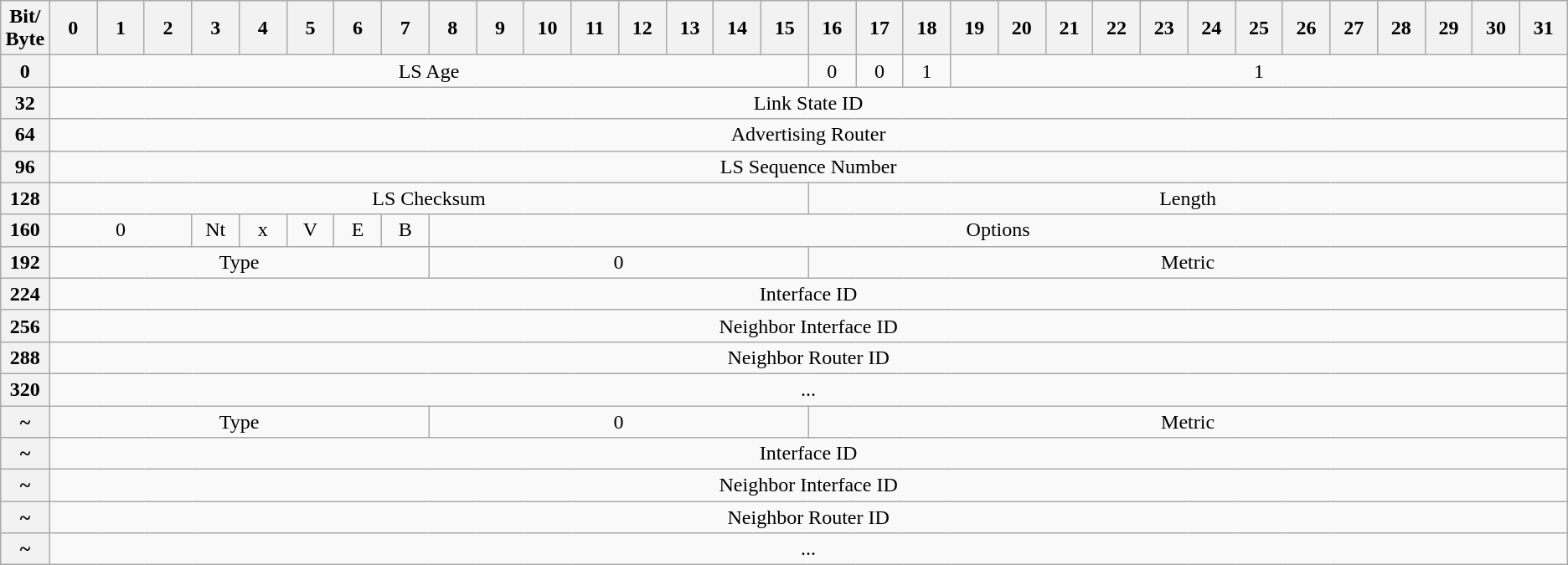<table class="wikitable" style="text-align:center">
<tr>
<th width="3%">Bit/<br>Byte</th>
<th colspan="1" width="3%">0</th>
<th colspan="1" width="3%">1</th>
<th colspan="1" width="3%">2</th>
<th colspan="1" width="3%">3</th>
<th colspan="1" width="3%">4</th>
<th colspan="1" width="3%">5</th>
<th colspan="1" width="3%">6</th>
<th colspan="1" width="3%">7</th>
<th colspan="1" width="3%">8</th>
<th colspan="1" width="3%">9</th>
<th colspan="1" width="3%">10</th>
<th colspan="1" width="3%">11</th>
<th colspan="1" width="3%">12</th>
<th colspan="1" width="3%">13</th>
<th colspan="1" width="3%">14</th>
<th colspan="1" width="3%">15</th>
<th colspan="1" width="3%">16</th>
<th colspan="1" width="3%">17</th>
<th colspan="1" width="3%">18</th>
<th colspan="1" width="3%">19</th>
<th colspan="1" width="3%">20</th>
<th colspan="1" width="3%">21</th>
<th colspan="1" width="3%">22</th>
<th colspan="1" width="3%">23</th>
<th colspan="1" width="3%">24</th>
<th colspan="1" width="3%">25</th>
<th colspan="1" width="3%">26</th>
<th colspan="1" width="3%">27</th>
<th colspan="1" width="3%">28</th>
<th colspan="1" width="3%">29</th>
<th colspan="1" width="3%">30</th>
<th colspan="1" width="3%">31</th>
</tr>
<tr>
<th>0</th>
<td colspan="16">LS Age</td>
<td colspan="1">0</td>
<td colspan="1">0</td>
<td colspan="1">1</td>
<td colspan="13">1</td>
</tr>
<tr>
<th>32</th>
<td colspan="32">Link State ID</td>
</tr>
<tr>
<th>64</th>
<td colspan="32">Advertising Router</td>
</tr>
<tr>
<th>96</th>
<td colspan="32">LS Sequence Number</td>
</tr>
<tr>
<th>128</th>
<td colspan="16">LS Checksum</td>
<td colspan="16">Length</td>
</tr>
<tr>
<th>160</th>
<td colspan="3">0</td>
<td colspan="1">Nt</td>
<td colspan="1">x</td>
<td colspan="1">V</td>
<td colspan="1">E</td>
<td colspan="1">B</td>
<td colspan="24">Options</td>
</tr>
<tr>
<th>192</th>
<td colspan="8">Type</td>
<td colspan="8">0</td>
<td colspan="16">Metric</td>
</tr>
<tr>
<th>224</th>
<td colspan="32">Interface ID</td>
</tr>
<tr>
<th>256</th>
<td colspan="32">Neighbor Interface ID</td>
</tr>
<tr>
<th>288</th>
<td colspan="32">Neighbor Router ID</td>
</tr>
<tr>
<th>320</th>
<td colspan="32">...</td>
</tr>
<tr>
<th>~</th>
<td colspan="8">Type</td>
<td colspan="8">0</td>
<td colspan="16">Metric</td>
</tr>
<tr>
<th>~</th>
<td colspan="32">Interface ID</td>
</tr>
<tr>
<th>~</th>
<td colspan="32">Neighbor Interface ID</td>
</tr>
<tr>
<th>~</th>
<td colspan="32">Neighbor Router ID</td>
</tr>
<tr>
<th>~</th>
<td colspan="32">...</td>
</tr>
</table>
